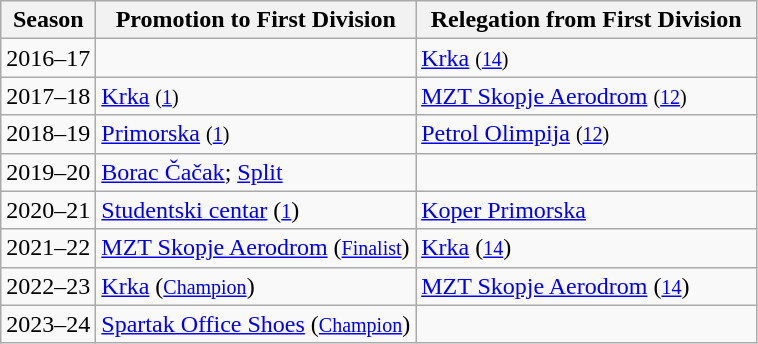<table class="wikitable">
<tr>
<th>Season</th>
<th>Promotion to First Division</th>
<th width=220>Relegation from First Division</th>
</tr>
<tr>
<td>2016–17</td>
<td></td>
<td> <a href='#'>Krka</a> <small>(<a href='#'>14</a>)</small></td>
</tr>
<tr>
<td>2017–18</td>
<td> <a href='#'>Krka</a> <small>(<a href='#'>1</a>)</small></td>
<td> <a href='#'>MZT Skopje Aerodrom</a> <small>(<a href='#'>12</a>)</small></td>
</tr>
<tr>
<td>2018–19</td>
<td> <a href='#'>Primorska</a> <small>(<a href='#'>1</a>)</small></td>
<td> <a href='#'>Petrol Olimpija</a> <small>(<a href='#'>12</a>)</small></td>
</tr>
<tr>
<td>2019–20</td>
<td> <a href='#'>Borac Čačak</a>;  <a href='#'>Split</a></td>
<td></td>
</tr>
<tr>
<td>2020–21</td>
<td> <a href='#'>Studentski centar</a> (<small><a href='#'>1</a></small>)</td>
<td> <a href='#'>Koper Primorska</a></td>
</tr>
<tr>
<td>2021–22</td>
<td> <a href='#'>MZT Skopje Aerodrom</a> (<small><a href='#'>Finalist</a></small>)</td>
<td> <a href='#'>Krka</a> (<small><a href='#'>14</a></small>)</td>
</tr>
<tr>
<td>2022–23</td>
<td> <a href='#'>Krka</a> (<small><a href='#'>Champion</a></small>)</td>
<td> <a href='#'>MZT Skopje Aerodrom</a> (<small><a href='#'>14</a></small>)</td>
</tr>
<tr>
<td>2023–24</td>
<td> <a href='#'>Spartak Office Shoes</a> (<small><a href='#'>Champion</a></small>)</td>
<td></td>
</tr>
</table>
